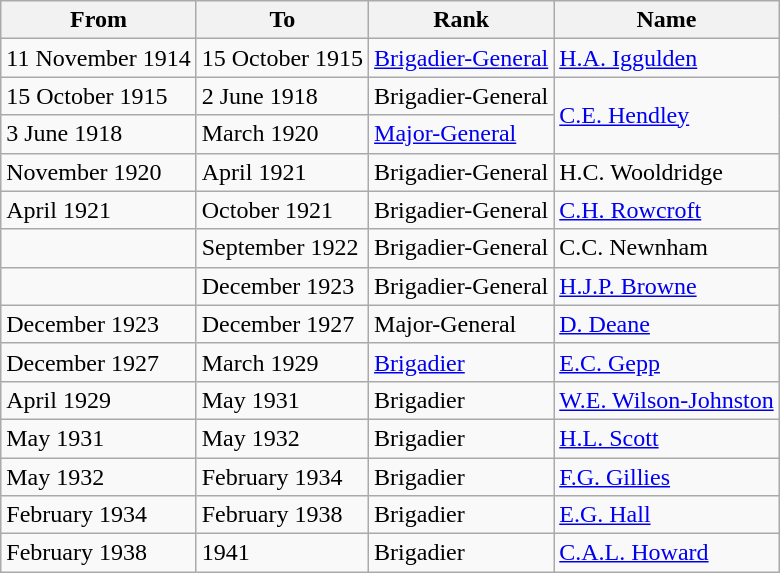<table class="wikitable">
<tr>
<th>From</th>
<th>To</th>
<th>Rank</th>
<th>Name</th>
</tr>
<tr>
<td>11 November 1914</td>
<td>15 October 1915</td>
<td><a href='#'>Brigadier-General</a></td>
<td><a href='#'>H.A. Iggulden</a></td>
</tr>
<tr>
<td>15 October 1915</td>
<td>2 June 1918</td>
<td>Brigadier-General</td>
<td rowspan=2><a href='#'>C.E. Hendley</a></td>
</tr>
<tr>
<td>3 June 1918</td>
<td>March 1920</td>
<td><a href='#'>Major-General</a></td>
</tr>
<tr>
<td>November 1920</td>
<td>April 1921</td>
<td>Brigadier-General</td>
<td>H.C. Wooldridge</td>
</tr>
<tr>
<td>April 1921</td>
<td>October 1921</td>
<td>Brigadier-General</td>
<td><a href='#'>C.H. Rowcroft</a></td>
</tr>
<tr>
<td></td>
<td>September 1922</td>
<td>Brigadier-General</td>
<td>C.C. Newnham</td>
</tr>
<tr>
<td></td>
<td>December 1923</td>
<td>Brigadier-General</td>
<td><a href='#'>H.J.P. Browne</a></td>
</tr>
<tr>
<td>December 1923</td>
<td>December 1927</td>
<td>Major-General</td>
<td><a href='#'>D. Deane</a></td>
</tr>
<tr>
<td>December 1927</td>
<td>March 1929</td>
<td><a href='#'>Brigadier</a></td>
<td><a href='#'>E.C. Gepp</a></td>
</tr>
<tr>
<td>April 1929</td>
<td>May 1931</td>
<td>Brigadier</td>
<td><a href='#'>W.E. Wilson-Johnston</a></td>
</tr>
<tr>
<td>May 1931</td>
<td>May 1932</td>
<td>Brigadier</td>
<td><a href='#'>H.L. Scott</a></td>
</tr>
<tr>
<td>May 1932</td>
<td>February 1934</td>
<td>Brigadier</td>
<td><a href='#'>F.G. Gillies</a></td>
</tr>
<tr>
<td>February 1934</td>
<td>February 1938</td>
<td>Brigadier</td>
<td><a href='#'>E.G. Hall</a></td>
</tr>
<tr>
<td>February 1938</td>
<td>1941</td>
<td>Brigadier</td>
<td><a href='#'>C.A.L. Howard</a></td>
</tr>
</table>
